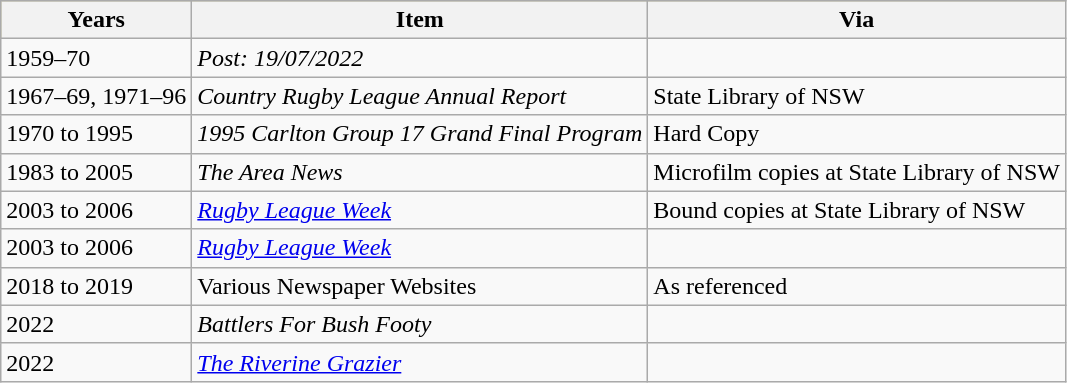<table class="wikitable">
<tr bgcolor=#bdb76b>
<th>Years</th>
<th>Item</th>
<th>Via</th>
</tr>
<tr>
<td>1959–70</td>
<td><em>Post: 19/07/2022</em></td>
<td></td>
</tr>
<tr>
<td>1967–69, 1971–96</td>
<td><em>Country Rugby League Annual Report</em></td>
<td>State Library of NSW</td>
</tr>
<tr>
<td>1970 to 1995</td>
<td><em>1995 Carlton Group 17 Grand Final Program</em></td>
<td>Hard Copy</td>
</tr>
<tr>
<td>1983 to 2005</td>
<td><em>The Area News</em></td>
<td>Microfilm copies at State Library of NSW</td>
</tr>
<tr>
<td>2003 to 2006</td>
<td><em><a href='#'>Rugby League Week</a></em></td>
<td>Bound copies at State Library of NSW</td>
</tr>
<tr>
<td>2003 to 2006</td>
<td><em><a href='#'>Rugby League Week</a></em></td>
<td></td>
</tr>
<tr>
<td>2018 to 2019</td>
<td>Various Newspaper Websites</td>
<td>As referenced</td>
</tr>
<tr>
<td>2022</td>
<td><em>Battlers For Bush Footy</em></td>
<td></td>
</tr>
<tr>
<td>2022</td>
<td><em><a href='#'>The Riverine Grazier</a></em></td>
<td></td>
</tr>
</table>
